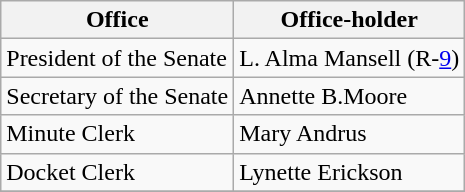<table class="wikitable">
<tr>
<th>Office</th>
<th>Office-holder</th>
</tr>
<tr>
<td>President of the Senate</td>
<td>L. Alma Mansell (R-<a href='#'>9</a>)</td>
</tr>
<tr>
<td>Secretary of the Senate</td>
<td>Annette B.Moore</td>
</tr>
<tr>
<td>Minute Clerk</td>
<td>Mary Andrus</td>
</tr>
<tr>
<td>Docket Clerk</td>
<td>Lynette Erickson</td>
</tr>
<tr>
</tr>
</table>
